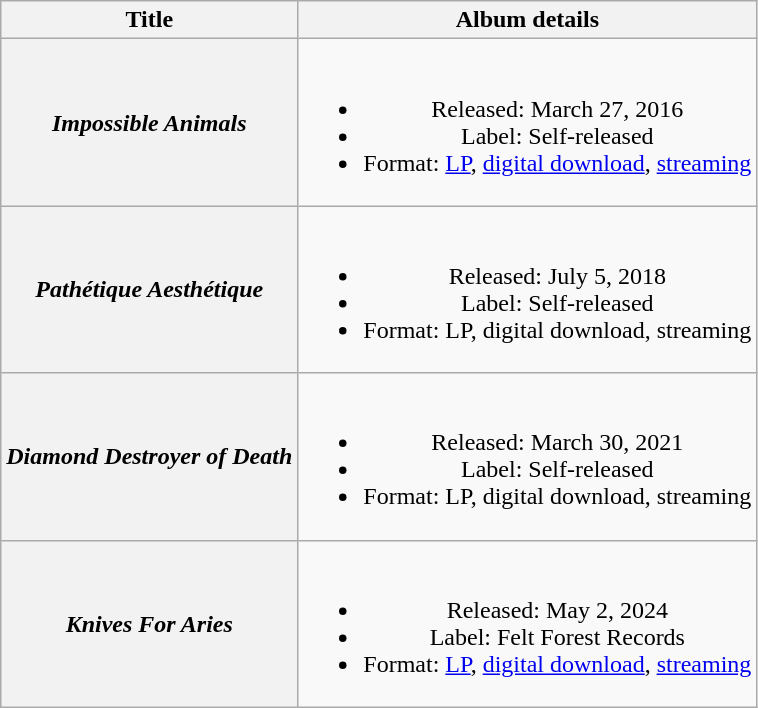<table class="wikitable plainrowheaders" style="text-align:center;">
<tr>
<th>Title</th>
<th>Album details</th>
</tr>
<tr>
<th scope="row"><em>Impossible Animals</em></th>
<td><br><ul><li>Released: March 27, 2016</li><li>Label: Self-released</li><li>Format: <a href='#'>LP</a>, <a href='#'>digital download</a>, <a href='#'>streaming</a></li></ul></td>
</tr>
<tr>
<th scope="row"><em>Pathétique Aesthétique</em></th>
<td><br><ul><li>Released: July 5, 2018</li><li>Label: Self-released</li><li>Format: LP, digital download, streaming</li></ul></td>
</tr>
<tr>
<th scope="row"><em>Diamond Destroyer of Death</em></th>
<td><br><ul><li>Released: March 30, 2021</li><li>Label: Self-released</li><li>Format: LP, digital download, streaming</li></ul></td>
</tr>
<tr>
<th scope="row"><em>Knives For Aries</em></th>
<td><br><ul><li>Released: May 2, 2024</li><li>Label: Felt Forest Records</li><li>Format: <a href='#'>LP</a>, <a href='#'>digital download</a>, <a href='#'>streaming</a></li></ul></td>
</tr>
</table>
